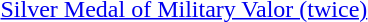<table>
<tr>
<td rowspan=2 style="width:60px; vertical-align:top;"></td>
<td><a href='#'>Silver Medal of Military Valor  (twice)</a></td>
</tr>
</table>
